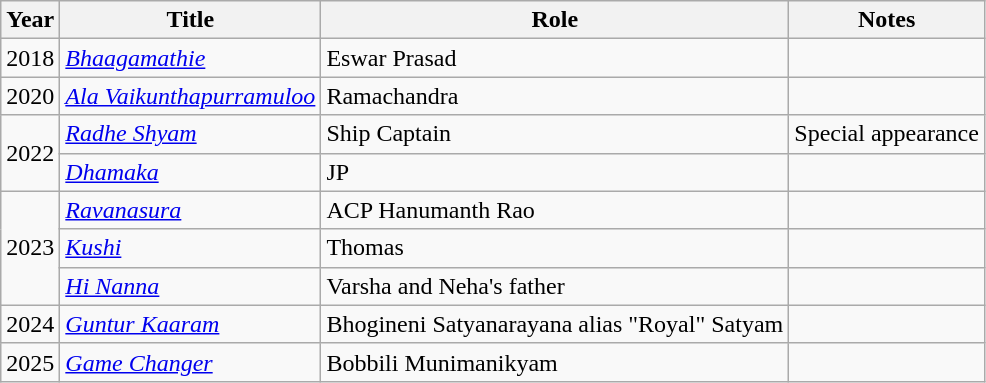<table class="wikitable sortable">
<tr>
<th scope="col">Year</th>
<th scope="col">Title</th>
<th scope="col">Role</th>
<th scope="col" class="unsortable">Notes</th>
</tr>
<tr>
<td>2018</td>
<td><em><a href='#'>Bhaagamathie</a></em></td>
<td>Eswar Prasad</td>
<td></td>
</tr>
<tr>
<td>2020</td>
<td><em><a href='#'>Ala Vaikunthapurramuloo</a></em></td>
<td>Ramachandra</td>
<td></td>
</tr>
<tr>
<td rowspan="2">2022</td>
<td><em><a href='#'>Radhe Shyam</a></em></td>
<td>Ship Captain</td>
<td>Special appearance </td>
</tr>
<tr>
<td><em><a href='#'>Dhamaka</a></em></td>
<td>JP</td>
<td></td>
</tr>
<tr>
<td rowspan="3">2023</td>
<td><em><a href='#'>Ravanasura</a></em></td>
<td>ACP Hanumanth Rao</td>
<td></td>
</tr>
<tr>
<td><em><a href='#'>Kushi</a></em></td>
<td>Thomas</td>
<td></td>
</tr>
<tr>
<td><em><a href='#'>Hi Nanna</a></em></td>
<td>Varsha and Neha's father</td>
<td></td>
</tr>
<tr>
<td>2024</td>
<td><em><a href='#'>Guntur Kaaram</a></em></td>
<td>Bhogineni Satyanarayana alias "Royal" Satyam</td>
<td></td>
</tr>
<tr>
<td>2025</td>
<td><a href='#'><em>Game Changer</em></a></td>
<td>Bobbili Munimanikyam</td>
<td></td>
</tr>
</table>
